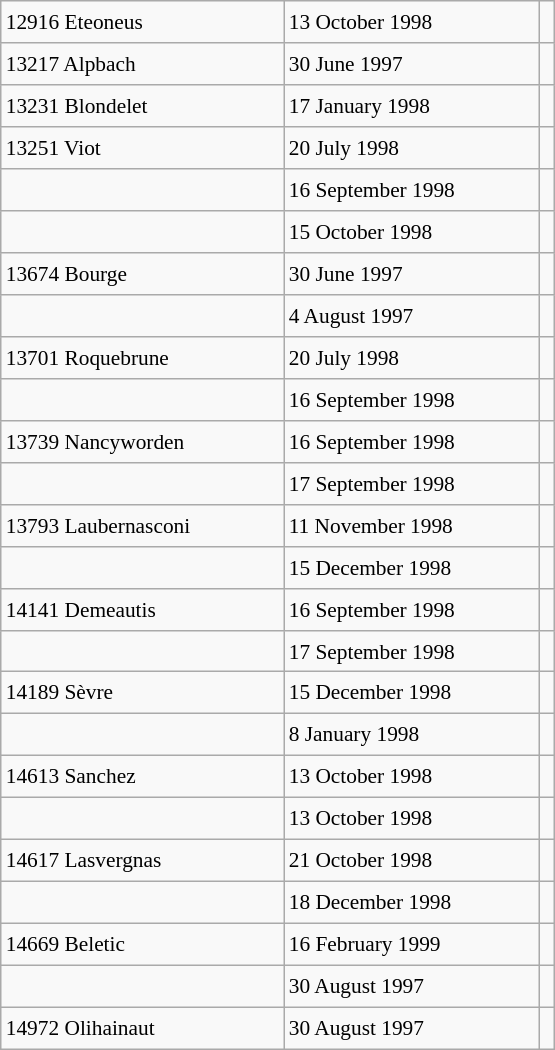<table class="wikitable" style="font-size: 89%; float: left; width: 26em; margin-right: 1em; height: 700px">
<tr>
<td>12916 Eteoneus</td>
<td>13 October 1998</td>
<td></td>
</tr>
<tr>
<td>13217 Alpbach</td>
<td>30 June 1997</td>
<td></td>
</tr>
<tr>
<td>13231 Blondelet</td>
<td>17 January 1998</td>
<td></td>
</tr>
<tr>
<td>13251 Viot</td>
<td>20 July 1998</td>
<td></td>
</tr>
<tr>
<td></td>
<td>16 September 1998</td>
<td></td>
</tr>
<tr>
<td></td>
<td>15 October 1998</td>
<td></td>
</tr>
<tr>
<td>13674 Bourge</td>
<td>30 June 1997</td>
<td></td>
</tr>
<tr>
<td></td>
<td>4 August 1997</td>
<td></td>
</tr>
<tr>
<td>13701 Roquebrune</td>
<td>20 July 1998</td>
<td></td>
</tr>
<tr>
<td></td>
<td>16 September 1998</td>
<td></td>
</tr>
<tr>
<td>13739 Nancyworden</td>
<td>16 September 1998</td>
<td></td>
</tr>
<tr>
<td></td>
<td>17 September 1998</td>
<td></td>
</tr>
<tr>
<td>13793 Laubernasconi</td>
<td>11 November 1998</td>
<td></td>
</tr>
<tr>
<td></td>
<td>15 December 1998</td>
<td></td>
</tr>
<tr>
<td>14141 Demeautis</td>
<td>16 September 1998</td>
<td></td>
</tr>
<tr>
<td></td>
<td>17 September 1998</td>
<td></td>
</tr>
<tr>
<td>14189 Sèvre</td>
<td>15 December 1998</td>
<td></td>
</tr>
<tr>
<td></td>
<td>8 January 1998</td>
<td></td>
</tr>
<tr>
<td>14613 Sanchez</td>
<td>13 October 1998</td>
<td></td>
</tr>
<tr>
<td></td>
<td>13 October 1998</td>
<td></td>
</tr>
<tr>
<td>14617 Lasvergnas</td>
<td>21 October 1998</td>
<td></td>
</tr>
<tr>
<td></td>
<td>18 December 1998</td>
<td></td>
</tr>
<tr>
<td>14669 Beletic</td>
<td>16 February 1999</td>
<td></td>
</tr>
<tr>
<td></td>
<td>30 August 1997</td>
<td></td>
</tr>
<tr>
<td>14972 Olihainaut</td>
<td>30 August 1997</td>
<td></td>
</tr>
</table>
